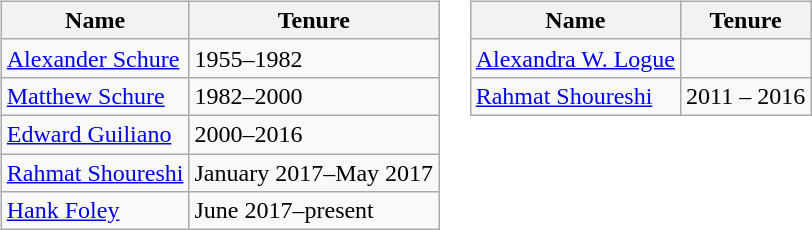<table>
<tr>
<td valign="top"><br><table class="wikitable">
<tr>
<th>Name</th>
<th>Tenure</th>
</tr>
<tr>
<td><a href='#'>Alexander Schure</a></td>
<td>1955–1982</td>
</tr>
<tr>
<td><a href='#'>Matthew Schure</a></td>
<td>1982–2000</td>
</tr>
<tr>
<td><a href='#'>Edward Guiliano</a></td>
<td>2000–2016</td>
</tr>
<tr>
<td><a href='#'>Rahmat Shoureshi</a></td>
<td>January 2017–May 2017</td>
</tr>
<tr>
<td><a href='#'>Hank Foley</a></td>
<td>June 2017–present</td>
</tr>
</table>
</td>
<td valign="top"><br><table class="wikitable">
<tr>
<th>Name</th>
<th>Tenure</th>
</tr>
<tr>
<td><a href='#'>Alexandra W. Logue</a></td>
<td></td>
</tr>
<tr>
<td><a href='#'>Rahmat Shoureshi</a></td>
<td>2011 – 2016</td>
</tr>
</table>
</td>
</tr>
</table>
